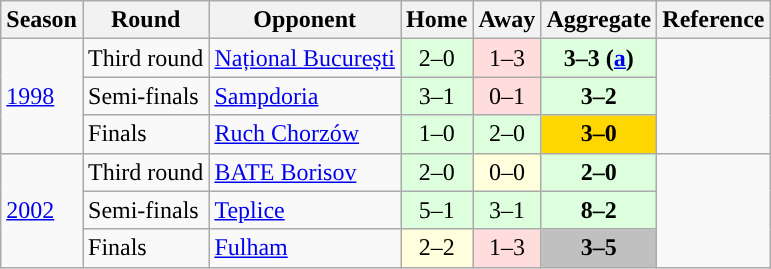<table class="wikitable">
<tr>
<th>Season</th>
<th>Round</th>
<th>Opponent</th>
<th>Home</th>
<th>Away</th>
<th>Aggregate</th>
<th>Reference</th>
</tr>
<tr>
<td rowspan=3><a href='#'>1998</a></td>
<td>Third round</td>
<td> <a href='#'>Național București</a></td>
<td style="text-align:center; background:#dfd;">2–0</td>
<td style="text-align:center; background:#fdd;">1–3</td>
<td style="text-align:center; background:#dfd"><strong>3–3 (<a href='#'>a</a>)</strong></td>
<td rowspan="3" style="text-align:center;"></td>
</tr>
<tr>
<td>Semi-finals</td>
<td> <a href='#'>Sampdoria</a></td>
<td style="text-align:center; background:#dfd;">3–1</td>
<td style="text-align:center; background:#fdd;">0–1</td>
<td style="text-align:center; background:#dfd;"><strong>3–2</strong></td>
</tr>
<tr>
<td>Finals</td>
<td> <a href='#'>Ruch Chorzów</a></td>
<td style="text-align:center; background:#dfd;">1–0</td>
<td style="text-align:center; background:#dfd;">2–0</td>
<td bgcolor="gold" style="text-align:center;"><strong>3–0</strong></td>
</tr>
<tr>
<td rowspan=3><a href='#'>2002</a></td>
<td>Third round</td>
<td> <a href='#'>BATE Borisov</a></td>
<td style="text-align:center; background:#dfd;">2–0</td>
<td style="text-align:center; background:#ffd;">0–0</td>
<td style="text-align:center; background:#dfd"><strong>2–0</strong></td>
<td rowspan="3" style="text-align:center;"></td>
</tr>
<tr>
<td>Semi-finals</td>
<td> <a href='#'>Teplice</a></td>
<td style="text-align:center; background:#dfd;">5–1</td>
<td style="text-align:center; background:#dfd;">3–1</td>
<td style="text-align:center; background:#dfd"><strong>8–2</strong></td>
</tr>
<tr>
<td>Finals</td>
<td> <a href='#'>Fulham</a></td>
<td style="text-align:center; background:#ffd;">2–2</td>
<td style="text-align:center; background:#fdd;">1–3</td>
<td bgcolor="silver" style="text-align:center;"><strong>3–5</strong></td>
</tr>
</table>
